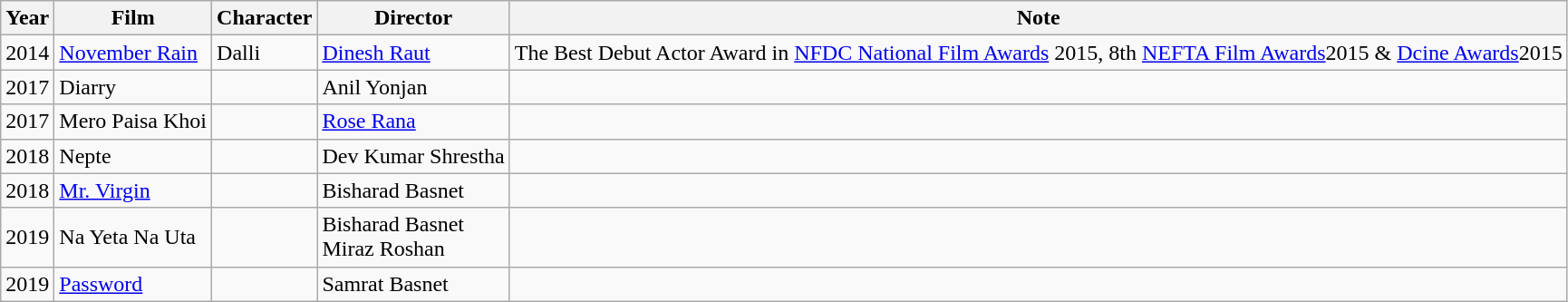<table class="wikitable">
<tr>
<th>Year</th>
<th>Film</th>
<th>Character</th>
<th>Director</th>
<th>Note</th>
</tr>
<tr>
<td>2014</td>
<td><a href='#'>November Rain</a></td>
<td>Dalli</td>
<td><a href='#'>Dinesh Raut</a></td>
<td> The Best Debut Actor Award in <a href='#'>NFDC National Film Awards</a> 2015, 8th <a href='#'>NEFTA Film Awards</a>2015 & <a href='#'>Dcine Awards</a>2015</td>
</tr>
<tr>
<td>2017</td>
<td>Diarry</td>
<td></td>
<td>Anil Yonjan</td>
<td></td>
</tr>
<tr>
<td>2017</td>
<td>Mero Paisa Khoi</td>
<td></td>
<td><a href='#'>Rose Rana</a></td>
<td></td>
</tr>
<tr>
<td>2018</td>
<td>Nepte</td>
<td></td>
<td>Dev Kumar Shrestha</td>
<td></td>
</tr>
<tr>
<td>2018</td>
<td><a href='#'>Mr. Virgin</a></td>
<td></td>
<td>Bisharad Basnet</td>
<td></td>
</tr>
<tr>
<td>2019</td>
<td>Na Yeta Na Uta</td>
<td></td>
<td>Bisharad Basnet<br>Miraz Roshan</td>
<td></td>
</tr>
<tr>
<td>2019</td>
<td><a href='#'>Password</a></td>
<td></td>
<td>Samrat Basnet</td>
<td></td>
</tr>
</table>
